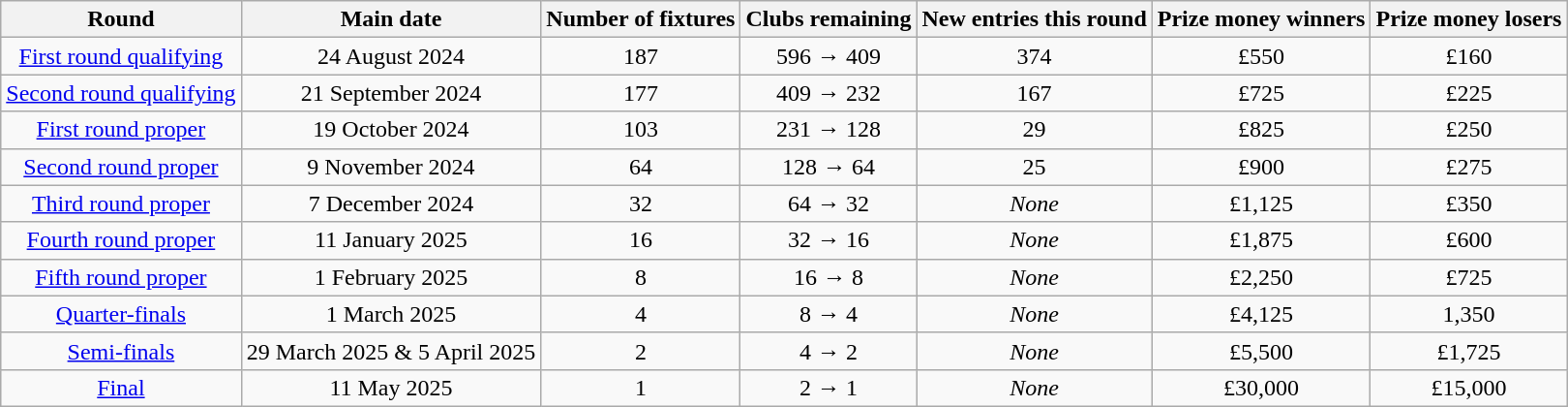<table class="wikitable" style="text-align:center">
<tr>
<th scope="col" style"width:700px">Round</th>
<th scope="col" style"width:725px">Main date</th>
<th scope="col" style"width:175px">Number of fixtures</th>
<th scope="col" style"width:175px">Clubs remaining</th>
<th scope="col" style"width:125px">New entries this round</th>
<th scope="col" style"width:125px">Prize money winners</th>
<th scope="col" style"width:1125px">Prize money losers</th>
</tr>
<tr>
<td><a href='#'>First round qualifying</a></td>
<td>24 August 2024</td>
<td>187</td>
<td>596 → 409</td>
<td>374</td>
<td>£550</td>
<td>£160</td>
</tr>
<tr>
<td><a href='#'>Second round qualifying</a></td>
<td>21 September 2024</td>
<td>177</td>
<td>409 → 232</td>
<td>167</td>
<td>£725</td>
<td>£225</td>
</tr>
<tr>
<td><a href='#'>First round proper</a></td>
<td>19 October 2024</td>
<td>103</td>
<td>231 → 128</td>
<td>29</td>
<td>£825</td>
<td>£250</td>
</tr>
<tr>
<td><a href='#'>Second round proper</a></td>
<td>9 November 2024</td>
<td>64</td>
<td>128 → 64</td>
<td>25</td>
<td>£900</td>
<td>£275</td>
</tr>
<tr>
<td><a href='#'>Third round proper</a></td>
<td>7 December 2024</td>
<td>32</td>
<td>64 → 32</td>
<td><em>None</em></td>
<td>£1,125</td>
<td>£350</td>
</tr>
<tr>
<td><a href='#'>Fourth round proper</a></td>
<td>11 January 2025</td>
<td>16</td>
<td>32 → 16</td>
<td><em>None</em></td>
<td>£1,875</td>
<td>£600</td>
</tr>
<tr>
<td><a href='#'>Fifth round proper</a></td>
<td>1 February 2025</td>
<td>8</td>
<td>16 → 8</td>
<td><em>None</em></td>
<td>£2,250</td>
<td>£725</td>
</tr>
<tr>
<td><a href='#'>Quarter-finals</a></td>
<td>1 March 2025</td>
<td>4</td>
<td>8 → 4</td>
<td><em>None</em></td>
<td>£4,125</td>
<td>1,350</td>
</tr>
<tr>
<td><a href='#'>Semi-finals</a></td>
<td>29 March 2025 & 5 April 2025</td>
<td>2</td>
<td>4 → 2</td>
<td><em>None</em></td>
<td>£5,500</td>
<td>£1,725</td>
</tr>
<tr>
<td><a href='#'>Final</a></td>
<td>11 May 2025</td>
<td>1</td>
<td>2 → 1</td>
<td><em>None</em></td>
<td>£30,000</td>
<td>£15,000</td>
</tr>
</table>
